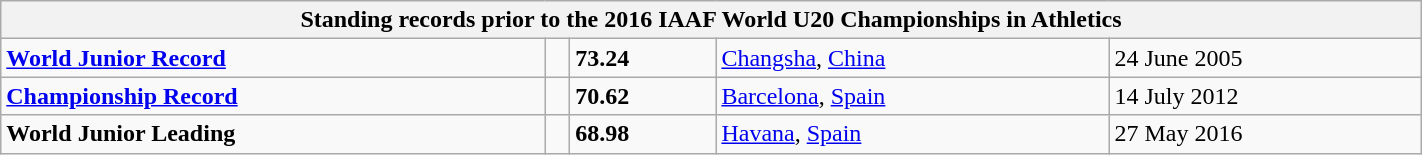<table class="wikitable" width=75%>
<tr>
<th colspan="5">Standing records prior to the 2016 IAAF World U20 Championships in Athletics</th>
</tr>
<tr>
<td><strong><a href='#'>World Junior Record</a></strong></td>
<td></td>
<td><strong>73.24</strong></td>
<td><a href='#'>Changsha</a>, <a href='#'>China</a></td>
<td>24 June 2005</td>
</tr>
<tr>
<td><strong><a href='#'>Championship Record</a></strong></td>
<td></td>
<td><strong>70.62</strong></td>
<td><a href='#'>Barcelona</a>, <a href='#'>Spain</a></td>
<td>14 July 2012</td>
</tr>
<tr>
<td><strong>World Junior Leading</strong></td>
<td></td>
<td><strong>68.98</strong></td>
<td><a href='#'>Havana</a>, <a href='#'>Spain</a></td>
<td>27 May 2016</td>
</tr>
</table>
